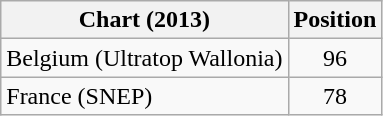<table class="wikitable sortable">
<tr>
<th>Chart (2013)</th>
<th>Position</th>
</tr>
<tr>
<td>Belgium (Ultratop Wallonia)</td>
<td style="text-align:center;">96</td>
</tr>
<tr>
<td>France (SNEP)</td>
<td style="text-align:center;">78</td>
</tr>
</table>
